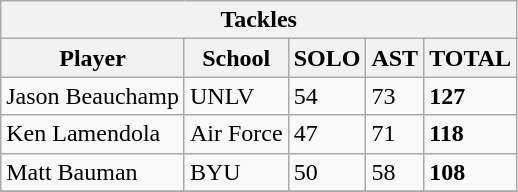<table class="wikitable">
<tr>
<th colspan="7" align="center">Tackles</th>
</tr>
<tr>
<th>Player</th>
<th>School</th>
<th>SOLO</th>
<th>AST</th>
<th>TOTAL</th>
</tr>
<tr>
<td>Jason Beauchamp</td>
<td>UNLV</td>
<td>54</td>
<td>73</td>
<td><strong>127</strong></td>
</tr>
<tr>
<td>Ken Lamendola</td>
<td>Air Force</td>
<td>47</td>
<td>71</td>
<td><strong>118</strong></td>
</tr>
<tr>
<td>Matt Bauman</td>
<td>BYU</td>
<td>50</td>
<td>58</td>
<td><strong>108</strong></td>
</tr>
<tr>
</tr>
</table>
